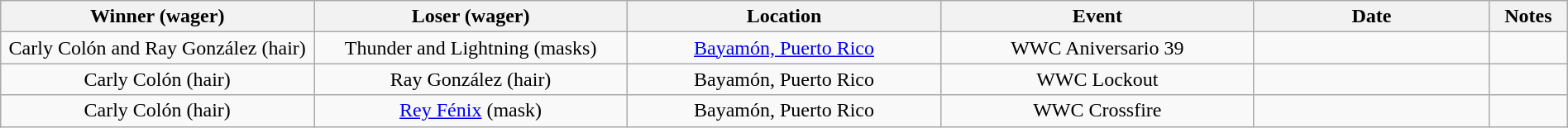<table class="wikitable sortable" width=100%  style="text-align: center">
<tr>
<th width=20% scope="col">Winner (wager)</th>
<th width=20% scope="col">Loser (wager)</th>
<th width=20% scope="col">Location</th>
<th width=20% scope="col">Event</th>
<th width=15% scope="col">Date</th>
<th class="unsortable" width=5% scope="col">Notes</th>
</tr>
<tr>
<td>Carly Colón and Ray González (hair)</td>
<td>Thunder and Lightning (masks)</td>
<td><a href='#'>Bayamón, Puerto Rico</a></td>
<td>WWC Aniversario 39</td>
<td></td>
<td></td>
</tr>
<tr>
<td>Carly Colón (hair)</td>
<td>Ray González (hair)</td>
<td>Bayamón, Puerto Rico</td>
<td>WWC Lockout</td>
<td></td>
<td></td>
</tr>
<tr>
<td>Carly Colón (hair)</td>
<td><a href='#'>Rey Fénix</a> (mask)</td>
<td>Bayamón, Puerto Rico</td>
<td>WWC Crossfire</td>
<td></td>
<td></td>
</tr>
</table>
